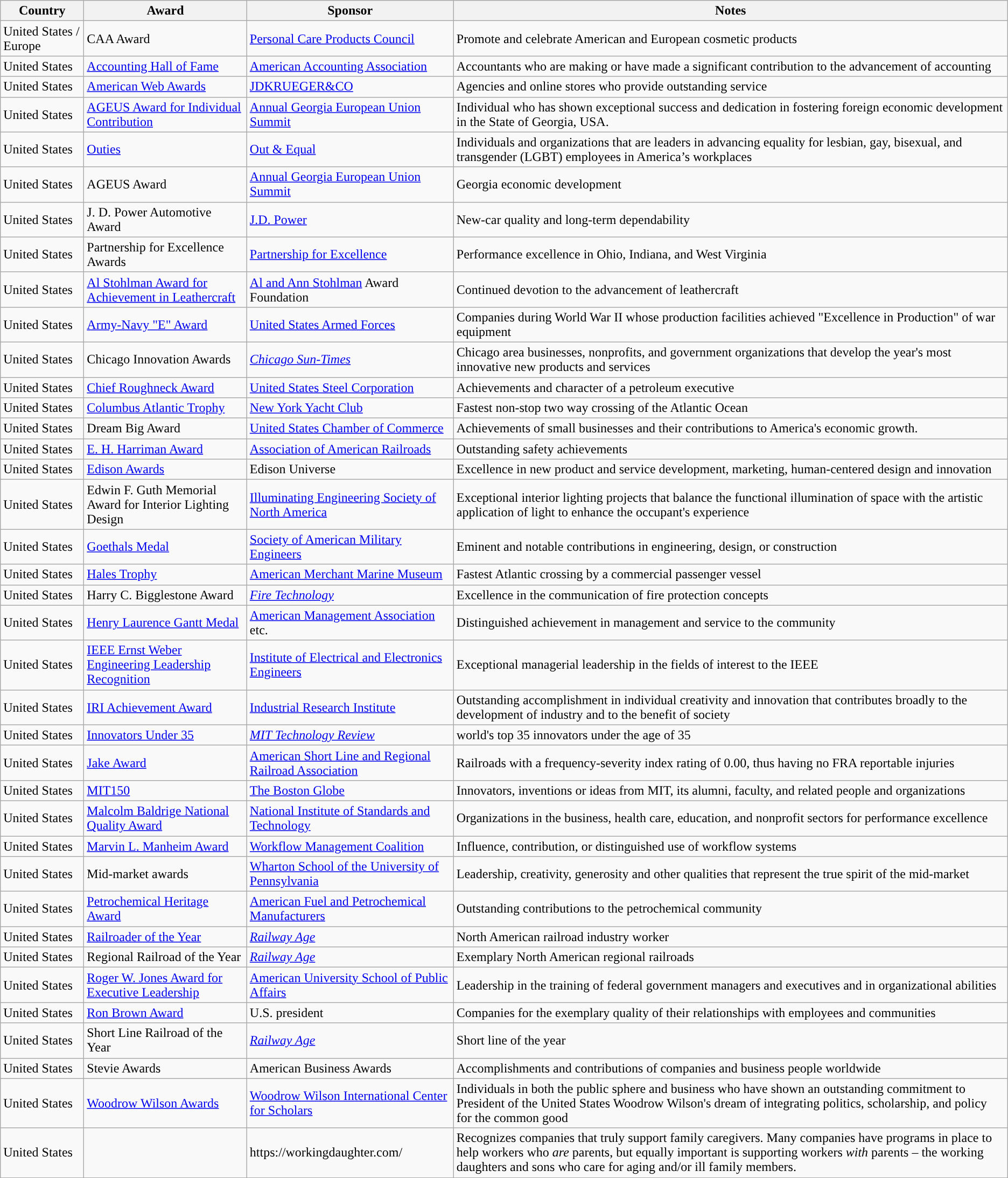<table class="wikitable sortable">
<tr>
<th style="width:6em;">Country</th>
<th>Award</th>
<th>Sponsor</th>
<th>Notes</th>
</tr>
<tr>
<td>United States / Europe</td>
<td>CAA Award</td>
<td><a href='#'>Personal Care Products Council</a></td>
<td>Promote and celebrate American and European cosmetic products</td>
</tr>
<tr>
<td>United States</td>
<td><a href='#'>Accounting Hall of Fame</a></td>
<td><a href='#'>American Accounting Association</a></td>
<td>Accountants who are making or have made a significant contribution to the advancement of accounting</td>
</tr>
<tr>
<td>United States</td>
<td><a href='#'>American Web Awards</a></td>
<td><a href='#'>JDKRUEGER&CO</a></td>
<td>Agencies and online stores who provide outstanding service </td>
</tr>
<tr>
<td>United States</td>
<td><a href='#'>AGEUS Award for Individual Contribution</a></td>
<td><a href='#'>Annual Georgia European Union Summit</a></td>
<td>Individual who has shown exceptional success and dedication in fostering foreign economic development in the State of Georgia, USA.</td>
</tr>
<tr>
<td>United States</td>
<td><a href='#'>Outies</a></td>
<td><a href='#'>Out & Equal</a></td>
<td>Individuals and organizations that are leaders in advancing equality for lesbian, gay, bisexual, and transgender (LGBT) employees in America’s workplaces</td>
</tr>
<tr>
<td>United States</td>
<td>AGEUS Award</td>
<td><a href='#'>Annual Georgia European Union Summit</a></td>
<td>Georgia economic development</td>
</tr>
<tr>
<td>United States</td>
<td>J. D. Power Automotive Award</td>
<td><a href='#'>J.D. Power</a></td>
<td>New-car quality and long-term dependability</td>
</tr>
<tr>
<td>United States</td>
<td>Partnership for Excellence Awards</td>
<td><a href='#'>Partnership for Excellence</a></td>
<td>Performance excellence in Ohio, Indiana, and West Virginia</td>
</tr>
<tr>
<td>United States</td>
<td><a href='#'>Al Stohlman Award for Achievement in Leathercraft</a></td>
<td><a href='#'>Al and Ann Stohlman</a> Award Foundation</td>
<td>Continued devotion to the advancement of leathercraft</td>
</tr>
<tr>
<td>United States</td>
<td><a href='#'>Army-Navy "E" Award</a></td>
<td><a href='#'>United States Armed Forces</a></td>
<td>Companies during World War II whose production facilities achieved "Excellence in Production" of war equipment</td>
</tr>
<tr>
<td>United States</td>
<td>Chicago Innovation Awards</td>
<td><em><a href='#'>Chicago Sun-Times</a></em></td>
<td>Chicago area businesses, nonprofits, and government organizations that develop the year's most innovative new products and services</td>
</tr>
<tr>
<td>United States</td>
<td><a href='#'>Chief Roughneck Award</a></td>
<td><a href='#'>United States Steel Corporation</a></td>
<td>Achievements and character of a petroleum executive</td>
</tr>
<tr>
<td>United States</td>
<td><a href='#'>Columbus Atlantic Trophy</a></td>
<td><a href='#'>New York Yacht Club</a></td>
<td>Fastest non-stop two way crossing of the Atlantic Ocean</td>
</tr>
<tr>
<td>United States</td>
<td>Dream Big Award</td>
<td><a href='#'>United States Chamber of Commerce</a></td>
<td>Achievements of small businesses and their contributions to America's economic growth.</td>
</tr>
<tr>
<td>United States</td>
<td><a href='#'>E. H. Harriman Award</a></td>
<td><a href='#'>Association of American Railroads</a></td>
<td>Outstanding safety achievements</td>
</tr>
<tr>
<td>United States</td>
<td><a href='#'>Edison Awards</a></td>
<td>Edison Universe</td>
<td>Excellence in new product and service development, marketing, human-centered design and innovation</td>
</tr>
<tr>
<td>United States</td>
<td>Edwin F. Guth Memorial Award for Interior Lighting Design</td>
<td><a href='#'>Illuminating Engineering Society of North America</a></td>
<td>Exceptional interior lighting projects that balance the functional illumination of space with the artistic application of light to enhance the occupant's experience</td>
</tr>
<tr>
<td>United States</td>
<td><a href='#'>Goethals Medal</a></td>
<td><a href='#'>Society of American Military Engineers</a></td>
<td>Eminent and notable contributions in engineering, design, or construction</td>
</tr>
<tr>
<td>United States</td>
<td><a href='#'>Hales Trophy</a></td>
<td><a href='#'>American Merchant Marine Museum</a></td>
<td>Fastest Atlantic crossing by a commercial passenger vessel</td>
</tr>
<tr>
<td>United States</td>
<td>Harry C. Bigglestone Award</td>
<td><em><a href='#'>Fire Technology</a></em></td>
<td>Excellence in the communication of fire protection concepts</td>
</tr>
<tr>
<td>United States</td>
<td><a href='#'>Henry Laurence Gantt Medal</a></td>
<td><a href='#'>American Management Association</a> etc.</td>
<td>Distinguished achievement in management and service to the community</td>
</tr>
<tr>
<td>United States</td>
<td><a href='#'>IEEE Ernst Weber Engineering Leadership Recognition</a></td>
<td><a href='#'>Institute of Electrical and Electronics Engineers</a></td>
<td>Exceptional managerial leadership in the fields of interest to the IEEE</td>
</tr>
<tr>
<td>United States</td>
<td><a href='#'>IRI Achievement Award</a></td>
<td><a href='#'>Industrial Research Institute</a></td>
<td>Outstanding accomplishment in individual creativity and innovation that contributes broadly to the development of industry and to the benefit of society</td>
</tr>
<tr>
<td>United States</td>
<td><a href='#'>Innovators Under 35</a></td>
<td><em><a href='#'>MIT Technology Review</a></em></td>
<td>world's top 35 innovators under the age of 35</td>
</tr>
<tr>
<td>United States</td>
<td><a href='#'>Jake Award</a></td>
<td><a href='#'>American Short Line and Regional Railroad Association</a></td>
<td>Railroads with a frequency-severity index rating of 0.00, thus having no FRA reportable injuries</td>
</tr>
<tr>
<td>United States</td>
<td><a href='#'>MIT150</a></td>
<td><a href='#'>The Boston Globe</a></td>
<td>Innovators, inventions or ideas from MIT, its alumni, faculty, and related people and organizations</td>
</tr>
<tr>
<td>United States</td>
<td><a href='#'>Malcolm Baldrige National Quality Award</a></td>
<td><a href='#'>National Institute of Standards and Technology</a></td>
<td>Organizations in the business, health care, education, and nonprofit sectors for performance excellence</td>
</tr>
<tr>
<td>United States</td>
<td><a href='#'>Marvin L. Manheim Award</a></td>
<td><a href='#'>Workflow Management Coalition</a></td>
<td>Influence, contribution, or distinguished use of workflow systems</td>
</tr>
<tr>
<td>United States</td>
<td>Mid-market awards</td>
<td><a href='#'>Wharton School of the University of Pennsylvania</a></td>
<td>Leadership, creativity, generosity and other qualities that represent the true spirit of the mid-market</td>
</tr>
<tr>
<td>United States</td>
<td><a href='#'>Petrochemical Heritage Award</a></td>
<td><a href='#'>American Fuel and Petrochemical Manufacturers</a></td>
<td>Outstanding contributions to the petrochemical community</td>
</tr>
<tr>
<td>United States</td>
<td><a href='#'>Railroader of the Year</a></td>
<td><em><a href='#'>Railway Age</a></em></td>
<td>North American railroad industry worker</td>
</tr>
<tr>
<td>United States</td>
<td>Regional Railroad of the Year</td>
<td><em><a href='#'>Railway Age</a></em></td>
<td>Exemplary North American regional railroads</td>
</tr>
<tr>
<td>United States</td>
<td><a href='#'>Roger W. Jones Award for Executive Leadership</a></td>
<td><a href='#'>American University School of Public Affairs</a></td>
<td>Leadership in the training of federal government managers and executives and in organizational abilities</td>
</tr>
<tr>
<td>United States</td>
<td><a href='#'>Ron Brown Award</a></td>
<td>U.S. president</td>
<td>Companies for the exemplary quality of their relationships with employees and communities</td>
</tr>
<tr>
<td>United States</td>
<td>Short Line Railroad of the Year</td>
<td><em><a href='#'>Railway Age</a></em></td>
<td>Short line of the year</td>
</tr>
<tr>
<td>United States</td>
<td>Stevie Awards</td>
<td>American Business Awards</td>
<td>Accomplishments and contributions of companies and business people worldwide</td>
</tr>
<tr>
<td>United States</td>
<td><a href='#'>Woodrow Wilson Awards</a></td>
<td><a href='#'>Woodrow Wilson International Center for Scholars</a></td>
<td>Individuals in both the public sphere and business who have shown an outstanding commitment to President of the United States Woodrow Wilson's dream of integrating politics, scholarship, and policy for the common good</td>
</tr>
<tr>
<td>United States</td>
<td></td>
<td>https://workingdaughter.com/</td>
<td>Recognizes companies that truly support family caregivers. Many companies have programs in place to help workers who <em>are</em> parents, but equally important is supporting workers <em>with</em> parents – the working daughters and sons who care for aging and/or ill family members.</td>
</tr>
</table>
